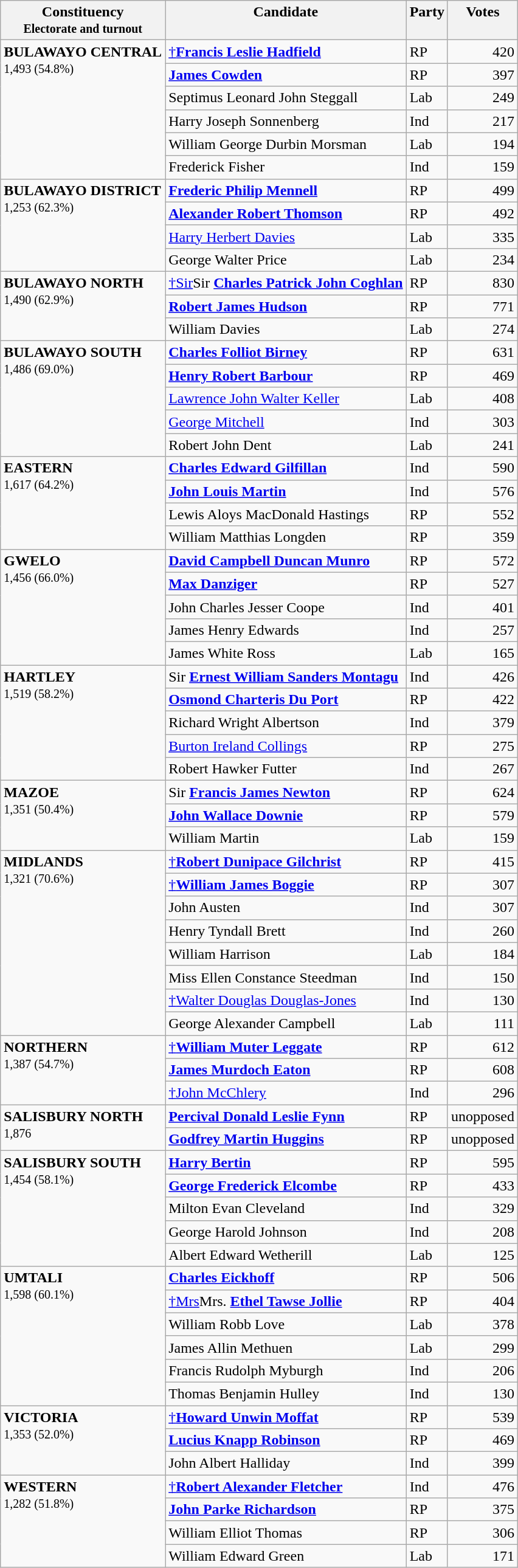<table class="wikitable">
<tr>
<th align="left">Constituency<br><small>Electorate and turnout</small></th>
<th align="center" valign="top">Candidate</th>
<th align="center" valign="top">Party</th>
<th align="center" valign="top">Votes</th>
</tr>
<tr>
<td valign="top" rowspan="6"><strong>BULAWAYO CENTRAL</strong><br><small>1,493 (54.8%)</small></td>
<td align="left"><a href='#'>†</a><strong><a href='#'>Francis Leslie Hadfield</a></strong></td>
<td align="left">RP</td>
<td align="right">420</td>
</tr>
<tr>
<td align="left"><strong><a href='#'>James Cowden</a></strong></td>
<td align="left">RP</td>
<td align="right">397</td>
</tr>
<tr>
<td align="left">Septimus Leonard John Steggall</td>
<td align="left">Lab</td>
<td align="right">249</td>
</tr>
<tr>
<td align="left">Harry Joseph Sonnenberg</td>
<td align="left">Ind</td>
<td align="right">217</td>
</tr>
<tr>
<td align="left">William George Durbin Morsman</td>
<td align="left">Lab</td>
<td align="right">194</td>
</tr>
<tr>
<td align="left">Frederick Fisher</td>
<td align="left">Ind</td>
<td align="right">159</td>
</tr>
<tr>
<td valign="top" rowspan="4"><strong>BULAWAYO DISTRICT</strong><br><small>1,253 (62.3%)</small></td>
<td align="left"><strong><a href='#'>Frederic Philip Mennell</a></strong></td>
<td align="left">RP</td>
<td align="right">499</td>
</tr>
<tr>
<td align="left"><strong><a href='#'>Alexander Robert Thomson</a></strong></td>
<td align="left">RP</td>
<td align="right">492</td>
</tr>
<tr>
<td align="left"><a href='#'>Harry Herbert Davies</a></td>
<td align="left">Lab</td>
<td align="right">335</td>
</tr>
<tr>
<td align="left">George Walter Price</td>
<td align="left">Lab</td>
<td align="right">234</td>
</tr>
<tr>
<td valign="top" rowspan="3"><strong>BULAWAYO NORTH</strong><br><small>1,490 (62.9%)</small></td>
<td align="left"><a href='#'>†Sir</a>Sir <strong><a href='#'>Charles Patrick John Coghlan</a></strong></td>
<td align="left">RP</td>
<td align="right">830</td>
</tr>
<tr>
<td align="left"><strong><a href='#'>Robert James Hudson</a></strong></td>
<td align="left">RP</td>
<td align="right">771</td>
</tr>
<tr>
<td align="left">William Davies</td>
<td align="left">Lab</td>
<td align="right">274</td>
</tr>
<tr>
<td valign="top" rowspan="5"><strong>BULAWAYO SOUTH</strong><br><small>1,486 (69.0%)</small></td>
<td align="left"><strong><a href='#'>Charles Folliot Birney</a></strong></td>
<td align="left">RP</td>
<td align="right">631</td>
</tr>
<tr>
<td align="left"><strong><a href='#'>Henry Robert Barbour</a></strong></td>
<td align="left">RP</td>
<td align="right">469</td>
</tr>
<tr>
<td align="left"><a href='#'>Lawrence John Walter Keller</a></td>
<td align="left">Lab</td>
<td align="right">408</td>
</tr>
<tr>
<td align="left"><a href='#'>George Mitchell</a></td>
<td align="left">Ind</td>
<td align="right">303</td>
</tr>
<tr>
<td align="left">Robert John Dent</td>
<td align="left">Lab</td>
<td align="right">241</td>
</tr>
<tr>
<td valign="top" rowspan="4"><strong>EASTERN</strong><br><small>1,617 (64.2%)</small></td>
<td align="left"><strong><a href='#'>Charles Edward Gilfillan</a></strong></td>
<td align="left">Ind</td>
<td align="right">590</td>
</tr>
<tr>
<td align="left"><strong><a href='#'>John Louis Martin</a></strong></td>
<td align="left">Ind</td>
<td align="right">576</td>
</tr>
<tr>
<td align="left">Lewis Aloys MacDonald Hastings</td>
<td align="left">RP</td>
<td align="right">552</td>
</tr>
<tr>
<td align="left">William Matthias Longden</td>
<td align="left">RP</td>
<td align="right">359</td>
</tr>
<tr>
<td valign="top" rowspan="5"><strong>GWELO</strong><br><small>1,456 (66.0%)</small></td>
<td align="left"><strong><a href='#'>David Campbell Duncan Munro</a></strong></td>
<td align="left">RP</td>
<td align="right">572</td>
</tr>
<tr>
<td align="left"><strong><a href='#'>Max Danziger</a></strong></td>
<td align="left">RP</td>
<td align="right">527</td>
</tr>
<tr>
<td align="left">John Charles Jesser Coope</td>
<td align="left">Ind</td>
<td align="right">401</td>
</tr>
<tr>
<td align="left">James Henry Edwards</td>
<td align="left">Ind</td>
<td align="right">257</td>
</tr>
<tr>
<td align="left">James White Ross</td>
<td align="left">Lab</td>
<td align="right">165</td>
</tr>
<tr>
<td valign="top" rowspan="5"><strong>HARTLEY</strong><br><small>1,519 (58.2%)</small></td>
<td align="left">Sir <strong><a href='#'>Ernest William Sanders Montagu</a></strong></td>
<td align="left">Ind</td>
<td align="right">426</td>
</tr>
<tr>
<td align="left"><strong><a href='#'>Osmond Charteris Du Port</a></strong></td>
<td align="left">RP</td>
<td align="right">422</td>
</tr>
<tr>
<td align="left">Richard Wright Albertson</td>
<td align="left">Ind</td>
<td align="right">379</td>
</tr>
<tr>
<td align="left"><a href='#'>Burton Ireland Collings</a></td>
<td align="left">RP</td>
<td align="right">275</td>
</tr>
<tr>
<td align="left">Robert Hawker Futter</td>
<td align="left">Ind</td>
<td align="right">267</td>
</tr>
<tr>
<td valign="top" rowspan="3"><strong>MAZOE</strong><br><small>1,351 (50.4%)</small></td>
<td align="left">Sir <strong><a href='#'>Francis James Newton</a></strong></td>
<td align="left">RP</td>
<td align="right">624</td>
</tr>
<tr>
<td align="left"><strong><a href='#'>John Wallace Downie</a></strong></td>
<td align="left">RP</td>
<td align="right">579</td>
</tr>
<tr>
<td align="left">William Martin</td>
<td align="left">Lab</td>
<td align="right">159</td>
</tr>
<tr>
<td valign="top" rowspan="8"><strong>MIDLANDS</strong><br><small>1,321 (70.6%)</small></td>
<td align="left"><a href='#'>†</a><strong><a href='#'>Robert Dunipace Gilchrist</a></strong></td>
<td align="left">RP</td>
<td align="right">415</td>
</tr>
<tr>
<td align="left"><a href='#'>†</a><strong><a href='#'>William James Boggie</a></strong></td>
<td align="left">RP</td>
<td align="right">307</td>
</tr>
<tr>
<td align="left">John Austen</td>
<td align="left">Ind</td>
<td align="right">307</td>
</tr>
<tr>
<td align="left">Henry Tyndall Brett</td>
<td align="left">Ind</td>
<td align="right">260</td>
</tr>
<tr>
<td align="left">William Harrison</td>
<td align="left">Lab</td>
<td align="right">184</td>
</tr>
<tr>
<td align="left">Miss Ellen Constance Steedman</td>
<td align="left">Ind</td>
<td align="right">150</td>
</tr>
<tr>
<td align="left"><a href='#'>†</a><a href='#'>Walter Douglas Douglas-Jones</a></td>
<td align="left">Ind</td>
<td align="right">130</td>
</tr>
<tr>
<td align="left">George Alexander Campbell</td>
<td align="left">Lab</td>
<td align="right">111</td>
</tr>
<tr>
<td valign="top" rowspan="3"><strong>NORTHERN</strong><br><small>1,387 (54.7%)</small></td>
<td align="left"><a href='#'>†</a><strong><a href='#'>William Muter Leggate</a></strong></td>
<td align="left">RP</td>
<td align="right">612</td>
</tr>
<tr>
<td align="left"><strong><a href='#'>James Murdoch Eaton</a></strong></td>
<td align="left">RP</td>
<td align="right">608</td>
</tr>
<tr>
<td align="left"><a href='#'>†</a><a href='#'>John McChlery</a></td>
<td align="left">Ind</td>
<td align="right">296</td>
</tr>
<tr>
<td valign="top" rowspan="2"><strong>SALISBURY NORTH</strong><br><small>1,876</small></td>
<td align="left"><strong><a href='#'>Percival Donald Leslie Fynn</a></strong></td>
<td align="left">RP</td>
<td align="right">unopposed</td>
</tr>
<tr>
<td align="left"><strong><a href='#'>Godfrey Martin Huggins</a></strong></td>
<td align="left">RP</td>
<td align="right">unopposed</td>
</tr>
<tr>
<td valign="top" rowspan="5"><strong>SALISBURY SOUTH</strong><br><small>1,454 (58.1%)</small></td>
<td align="left"><strong><a href='#'>Harry Bertin</a></strong></td>
<td align="left">RP</td>
<td align="right">595</td>
</tr>
<tr>
<td align="left"><strong><a href='#'>George Frederick Elcombe</a></strong></td>
<td align="left">RP</td>
<td align="right">433</td>
</tr>
<tr>
<td align="left">Milton Evan Cleveland</td>
<td align="left">Ind</td>
<td align="right">329</td>
</tr>
<tr>
<td align="left">George Harold Johnson</td>
<td align="left">Ind</td>
<td align="right">208</td>
</tr>
<tr>
<td align="left">Albert Edward Wetherill</td>
<td align="left">Lab</td>
<td align="right">125</td>
</tr>
<tr>
<td valign="top" rowspan="6"><strong>UMTALI</strong><br><small>1,598 (60.1%)</small></td>
<td align="left"><strong><a href='#'>Charles Eickhoff</a></strong></td>
<td align="left">RP</td>
<td align="right">506</td>
</tr>
<tr>
<td align="left"><a href='#'>†Mrs</a>Mrs. <strong><a href='#'>Ethel Tawse Jollie</a></strong></td>
<td align="left">RP</td>
<td align="right">404</td>
</tr>
<tr>
<td align="left">William Robb Love</td>
<td align="left">Lab</td>
<td align="right">378</td>
</tr>
<tr>
<td align="left">James Allin Methuen</td>
<td align="left">Lab</td>
<td align="right">299</td>
</tr>
<tr>
<td align="left">Francis Rudolph Myburgh</td>
<td align="left">Ind</td>
<td align="right">206</td>
</tr>
<tr>
<td align="left">Thomas Benjamin Hulley</td>
<td align="left">Ind</td>
<td align="right">130</td>
</tr>
<tr>
<td valign="top" rowspan="3"><strong>VICTORIA</strong><br><small>1,353 (52.0%)</small></td>
<td align="left"><a href='#'>†</a><strong><a href='#'>Howard Unwin Moffat</a></strong></td>
<td align="left">RP</td>
<td align="right">539</td>
</tr>
<tr>
<td align="left"><strong><a href='#'>Lucius Knapp Robinson</a></strong></td>
<td align="left">RP</td>
<td align="right">469</td>
</tr>
<tr>
<td align="left">John Albert Halliday</td>
<td align="left">Ind</td>
<td align="right">399</td>
</tr>
<tr>
<td valign="top" rowspan="4"><strong>WESTERN</strong><br><small>1,282 (51.8%)</small></td>
<td align="left"><a href='#'>†</a><strong><a href='#'>Robert Alexander Fletcher</a></strong></td>
<td align="left">Ind</td>
<td align="right">476</td>
</tr>
<tr>
<td align="left"><strong><a href='#'>John Parke Richardson</a></strong></td>
<td align="left">RP</td>
<td align="right">375</td>
</tr>
<tr>
<td align="left">William Elliot Thomas</td>
<td align="left">RP</td>
<td align="right">306</td>
</tr>
<tr>
<td align="left">William Edward Green</td>
<td align="left">Lab</td>
<td align="right">171</td>
</tr>
</table>
